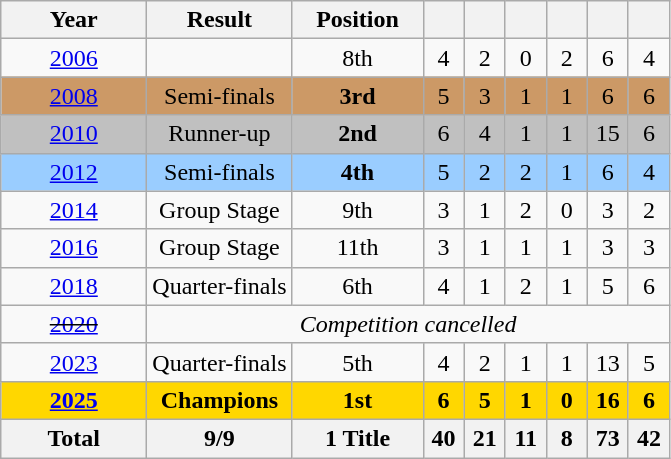<table class="wikitable" style="text-align: center;">
<tr>
<th width="90">Year</th>
<th>Result</th>
<th width="80">Position</th>
<th width="20"></th>
<th width="20"></th>
<th width="20"></th>
<th width="20"></th>
<th width="20"></th>
<th width="20"></th>
</tr>
<tr>
<td> <a href='#'>2006</a></td>
<td></td>
<td>8th</td>
<td>4</td>
<td>2</td>
<td>0</td>
<td>2</td>
<td>6</td>
<td>4</td>
</tr>
<tr style="background:#c96;">
<td> <a href='#'>2008</a></td>
<td>Semi-finals</td>
<td><strong>3rd</strong></td>
<td>5</td>
<td>3</td>
<td>1</td>
<td>1</td>
<td>6</td>
<td>6</td>
</tr>
<tr style="background:Silver;">
<td> <a href='#'>2010</a></td>
<td>Runner-up</td>
<td><strong>2nd</strong></td>
<td>6</td>
<td>4</td>
<td>1</td>
<td>1</td>
<td>15</td>
<td>6</td>
</tr>
<tr style="background:#9acdff;">
<td> <a href='#'>2012</a></td>
<td>Semi-finals</td>
<td><strong>4th</strong></td>
<td>5</td>
<td>2</td>
<td>2</td>
<td>1</td>
<td>6</td>
<td>4</td>
</tr>
<tr>
<td> <a href='#'>2014</a></td>
<td>Group Stage</td>
<td>9th</td>
<td>3</td>
<td>1</td>
<td>2</td>
<td>0</td>
<td>3</td>
<td>2</td>
</tr>
<tr>
<td> <a href='#'>2016</a></td>
<td>Group Stage</td>
<td>11th</td>
<td>3</td>
<td>1</td>
<td>1</td>
<td>1</td>
<td>3</td>
<td>3</td>
</tr>
<tr>
<td> <a href='#'>2018</a></td>
<td>Quarter-finals</td>
<td>6th</td>
<td>4</td>
<td>1</td>
<td>2</td>
<td>1</td>
<td>5</td>
<td>6</td>
</tr>
<tr>
<td> <s><a href='#'>2020</a></s></td>
<td colspan=8><em>Competition cancelled</em></td>
</tr>
<tr>
<td> <a href='#'>2023</a></td>
<td>Quarter-finals</td>
<td>5th</td>
<td>4</td>
<td>2</td>
<td>1</td>
<td>1</td>
<td>13</td>
<td>5</td>
</tr>
<tr style="background:Gold;">
<td> <strong><a href='#'>2025</a></strong></td>
<td><strong>Champions</strong></td>
<td><strong>1st</strong></td>
<td><strong>6</strong></td>
<td><strong>5</strong></td>
<td><strong>1</strong></td>
<td><strong>0</strong></td>
<td><strong>16</strong></td>
<td><strong>6</strong></td>
</tr>
<tr>
<th><strong>Total</strong></th>
<th>9/9</th>
<th><strong>1 Title</strong></th>
<th>40</th>
<th>21</th>
<th>11</th>
<th>8</th>
<th>73</th>
<th>42</th>
</tr>
</table>
